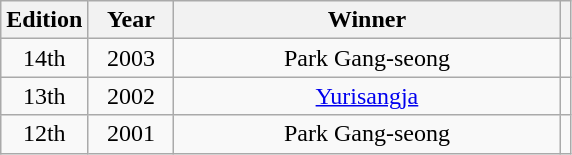<table class="wikitable" style="text-align: center">
<tr>
<th width="50">Edition</th>
<th width="50">Year</th>
<th width="250">Winner</th>
<th></th>
</tr>
<tr>
<td>14th</td>
<td>2003</td>
<td>Park Gang-seong</td>
<td></td>
</tr>
<tr>
<td>13th</td>
<td>2002</td>
<td><a href='#'>Yurisangja</a></td>
<td></td>
</tr>
<tr>
<td>12th</td>
<td>2001</td>
<td>Park Gang-seong</td>
<td></td>
</tr>
</table>
